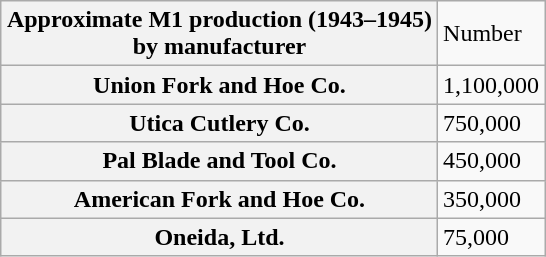<table class=wikitable style="margin: 1em auto;">
<tr>
<th><strong>Approximate M1 production (1943–1945)<br>by manufacturer</strong> </th>
<td>Number</td>
</tr>
<tr>
<th>Union Fork and Hoe Co.</th>
<td>1,100,000</td>
</tr>
<tr>
<th>Utica Cutlery Co.</th>
<td>750,000</td>
</tr>
<tr>
<th>Pal Blade and Tool Co.</th>
<td>450,000</td>
</tr>
<tr>
<th>American Fork and Hoe Co.</th>
<td>350,000</td>
</tr>
<tr>
<th>Oneida, Ltd.</th>
<td>75,000</td>
</tr>
</table>
